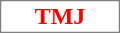<table style="border: 1px solid gray; color:red; margin-left: auto; margin-right: auto;" cellspacing="0" cellpadding="0" width="80px">
<tr>
<td align="center" height="20" style="background:#FFFFFF;"><span><strong>TMJ</strong></span></td>
</tr>
</table>
